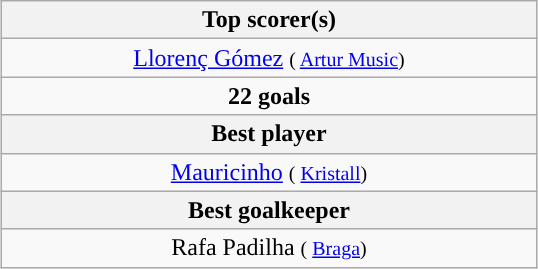<table class="wikitable" style="margin: 1em auto 1em auto;">
<tr>
<th width=350 colspan=3>Top scorer(s)</th>
</tr>
<tr align=center style="background:">
<td style="text-align:center;"> <a href='#'>Llorenç Gómez</a> <small>( <a href='#'>Artur Music</a>)</small></td>
</tr>
<tr>
<td style="text-align:center;"><strong>22 goals</strong></td>
</tr>
<tr>
<th colspan=3>Best player</th>
</tr>
<tr>
<td style="text-align:center;"> <a href='#'>Mauricinho</a> <small>( <a href='#'>Kristall</a>)</small></td>
</tr>
<tr>
<th colspan=3>Best goalkeeper</th>
</tr>
<tr>
<td style="text-align:center;"> Rafa Padilha <small>( <a href='#'>Braga</a>)</small></td>
</tr>
</table>
